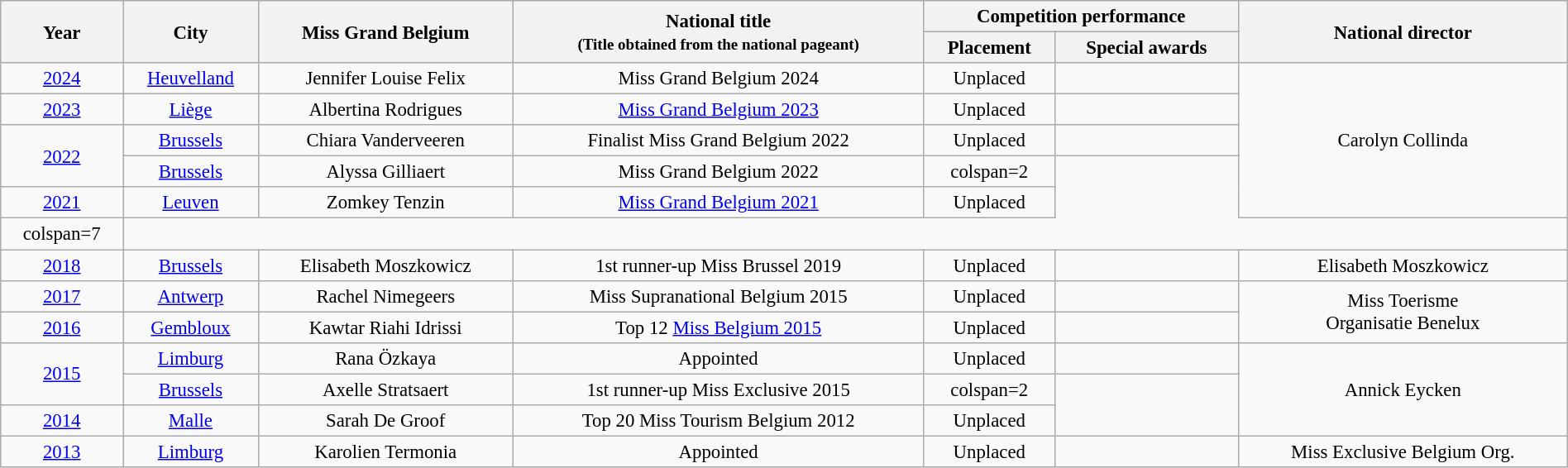<table class="wikitable" style="font-size: 95%; text-align:center; width:100%">
<tr>
<th rowspan=2>Year</th>
<th rowspan=2>City</th>
<th rowspan=2>Miss Grand Belgium</th>
<th rowspan=2>National title<br><small>(Title obtained from the national pageant)</small></th>
<th colspan=2>Competition performance</th>
<th rowspan=2>National director</th>
</tr>
<tr>
<th>Placement</th>
<th>Special awards</th>
</tr>
<tr>
<td><a href='#'>2024</a></td>
<td><a href='#'>Heuvelland</a></td>
<td>Jennifer Louise Felix</td>
<td>Miss Grand Belgium 2024</td>
<td>Unplaced</td>
<td></td>
<td rowspan=5>Carolyn Collinda</td>
</tr>
<tr>
<td><a href='#'>2023</a></td>
<td><a href='#'>Liège</a></td>
<td>Albertina Rodrigues</td>
<td><a href='#'>Miss Grand Belgium 2023</a></td>
<td>Unplaced</td>
<td></td>
</tr>
<tr>
<td rowspan="2"><a href='#'>2022</a></td>
<td><a href='#'>Brussels</a></td>
<td>Chiara Vanderveeren</td>
<td>Finalist Miss Grand Belgium 2022</td>
<td>Unplaced</td>
<td></td>
</tr>
<tr>
<td><a href='#'>Brussels</a></td>
<td>Alyssa Gilliaert</td>
<td>Miss Grand Belgium 2022</td>
<td>colspan=2 </td>
</tr>
<tr>
<td><a href='#'>2021</a></td>
<td><a href='#'>Leuven</a></td>
<td>Zomkey Tenzin</td>
<td><a href='#'>Miss Grand Belgium 2021</a></td>
<td>Unplaced</td>
</tr>
<tr>
<td>colspan=7 </td>
</tr>
<tr>
<td><a href='#'>2018</a></td>
<td><a href='#'>Brussels</a></td>
<td>Elisabeth Moszkowicz</td>
<td>1st runner-up Miss Brussel 2019</td>
<td>Unplaced</td>
<td></td>
<td>Elisabeth Moszkowicz</td>
</tr>
<tr>
<td><a href='#'>2017</a></td>
<td><a href='#'>Antwerp</a></td>
<td>Rachel Nimegeers</td>
<td>Miss Supranational Belgium 2015</td>
<td>Unplaced</td>
<td></td>
<td rowspan=2>Miss Toerisme<br>Organisatie Benelux</td>
</tr>
<tr>
<td><a href='#'>2016</a></td>
<td><a href='#'>Gembloux</a></td>
<td>Kawtar Riahi Idrissi</td>
<td>Top 12 <a href='#'>Miss Belgium 2015</a></td>
<td>Unplaced</td>
<td></td>
</tr>
<tr>
<td rowspan=2><a href='#'>2015</a></td>
<td><a href='#'>Limburg</a></td>
<td>Rana Özkaya</td>
<td>Appointed</td>
<td>Unplaced</td>
<td></td>
<td rowspan=3>Annick Eycken</td>
</tr>
<tr>
<td><a href='#'>Brussels</a></td>
<td>Axelle Stratsaert</td>
<td>1st runner-up Miss Exclusive 2015</td>
<td>colspan=2 </td>
</tr>
<tr>
<td><a href='#'>2014</a></td>
<td><a href='#'>Malle</a></td>
<td>Sarah De Groof</td>
<td>Top 20 Miss Tourism Belgium 2012</td>
<td>Unplaced</td>
</tr>
<tr>
<td><a href='#'>2013</a></td>
<td><a href='#'>Limburg</a></td>
<td>Karolien Termonia</td>
<td>Appointed</td>
<td>Unplaced</td>
<td></td>
<td>Miss Exclusive Belgium Org.</td>
</tr>
</table>
